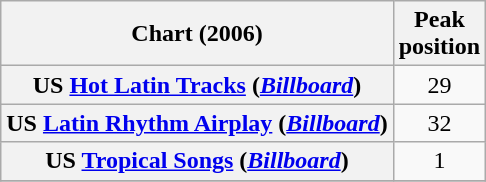<table class="wikitable plainrowheaders" style="text-align:center;">
<tr>
<th scope="col">Chart (2006)</th>
<th scope="col">Peak<br>position</th>
</tr>
<tr>
<th scope="row">US <a href='#'>Hot Latin Tracks</a> (<em><a href='#'>Billboard</a></em>)</th>
<td style="text-align:center;">29</td>
</tr>
<tr>
<th scope="row">US <a href='#'>Latin Rhythm Airplay</a> (<em><a href='#'>Billboard</a></em>)</th>
<td style="text-align:center;">32</td>
</tr>
<tr>
<th scope="row">US <a href='#'>Tropical Songs</a> (<em><a href='#'>Billboard</a></em>)</th>
<td style="text-align:center;">1</td>
</tr>
<tr>
</tr>
</table>
